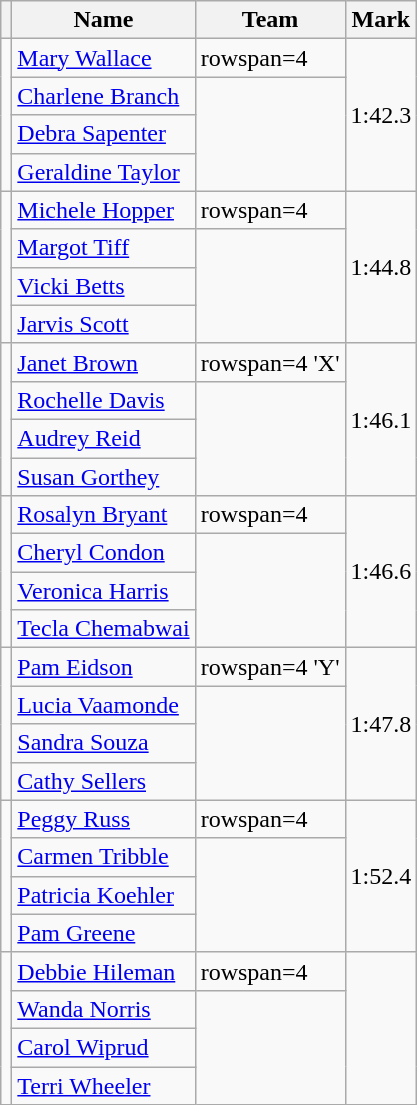<table class=wikitable>
<tr>
<th></th>
<th>Name</th>
<th>Team</th>
<th>Mark</th>
</tr>
<tr>
<td rowspan=4></td>
<td><a href='#'>Mary Wallace</a></td>
<td>rowspan=4 </td>
<td rowspan=4>1:42.3</td>
</tr>
<tr>
<td><a href='#'>Charlene Branch</a></td>
</tr>
<tr>
<td><a href='#'>Debra Sapenter</a></td>
</tr>
<tr>
<td><a href='#'>Geraldine Taylor</a></td>
</tr>
<tr>
<td rowspan=4></td>
<td><a href='#'>Michele Hopper</a></td>
<td>rowspan=4 </td>
<td rowspan=4>1:44.8</td>
</tr>
<tr>
<td><a href='#'>Margot Tiff</a></td>
</tr>
<tr>
<td><a href='#'>Vicki Betts</a></td>
</tr>
<tr>
<td><a href='#'>Jarvis Scott</a></td>
</tr>
<tr>
<td rowspan=4></td>
<td><a href='#'>Janet Brown</a></td>
<td>rowspan=4  'X'</td>
<td rowspan=4>1:46.1</td>
</tr>
<tr>
<td><a href='#'>Rochelle Davis</a></td>
</tr>
<tr>
<td><a href='#'>Audrey Reid</a></td>
</tr>
<tr>
<td><a href='#'>Susan Gorthey</a></td>
</tr>
<tr>
<td rowspan=4></td>
<td><a href='#'>Rosalyn Bryant</a></td>
<td>rowspan=4 </td>
<td rowspan=4>1:46.6</td>
</tr>
<tr>
<td><a href='#'>Cheryl Condon</a></td>
</tr>
<tr>
<td><a href='#'>Veronica Harris</a></td>
</tr>
<tr>
<td><a href='#'>Tecla Chemabwai</a></td>
</tr>
<tr>
<td rowspan=4></td>
<td><a href='#'>Pam Eidson</a></td>
<td>rowspan=4  'Y'</td>
<td rowspan=4>1:47.8</td>
</tr>
<tr>
<td><a href='#'>Lucia Vaamonde</a></td>
</tr>
<tr>
<td><a href='#'>Sandra Souza</a></td>
</tr>
<tr>
<td><a href='#'>Cathy Sellers</a></td>
</tr>
<tr>
<td rowspan=4></td>
<td><a href='#'>Peggy Russ</a></td>
<td>rowspan=4 </td>
<td rowspan=4>1:52.4</td>
</tr>
<tr>
<td><a href='#'>Carmen Tribble</a></td>
</tr>
<tr>
<td><a href='#'>Patricia Koehler</a></td>
</tr>
<tr>
<td><a href='#'>Pam Greene</a></td>
</tr>
<tr>
<td rowspan=4></td>
<td><a href='#'>Debbie Hileman</a></td>
<td>rowspan=4 </td>
<td rowspan=4></td>
</tr>
<tr>
<td><a href='#'>Wanda Norris</a></td>
</tr>
<tr>
<td><a href='#'>Carol Wiprud</a></td>
</tr>
<tr>
<td><a href='#'>Terri Wheeler</a></td>
</tr>
</table>
